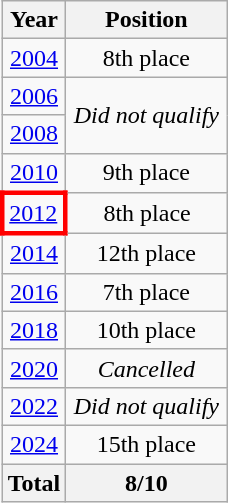<table class="wikitable" style="text-align: center;">
<tr>
<th>Year</th>
<th width="100">Position</th>
</tr>
<tr>
<td> <a href='#'>2004</a></td>
<td>8th place</td>
</tr>
<tr>
<td> <a href='#'>2006</a></td>
<td rowspan=2><em>Did not qualify</em></td>
</tr>
<tr>
<td> <a href='#'>2008</a></td>
</tr>
<tr>
<td> <a href='#'>2010</a></td>
<td>9th place</td>
</tr>
<tr>
<td align=left style="border: 3px solid red"> <a href='#'>2012</a></td>
<td>8th place</td>
</tr>
<tr>
<td> <a href='#'>2014</a></td>
<td>12th place</td>
</tr>
<tr>
<td> <a href='#'>2016</a></td>
<td>7th place</td>
</tr>
<tr>
<td> <a href='#'>2018</a></td>
<td>10th place</td>
</tr>
<tr>
<td> <a href='#'>2020</a></td>
<td><em>Cancelled</em></td>
</tr>
<tr>
<td> <a href='#'>2022</a></td>
<td><em>Did not qualify</em></td>
</tr>
<tr>
<td> <a href='#'>2024</a></td>
<td>15th place</td>
</tr>
<tr>
<th>Total</th>
<th>8/10</th>
</tr>
</table>
